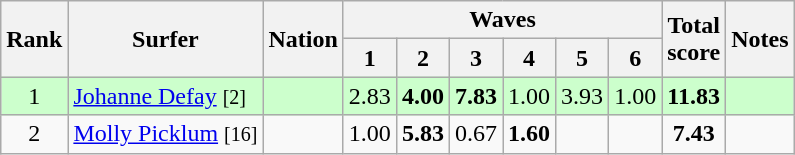<table class="wikitable sortable" style="text-align:center">
<tr>
<th rowspan=2>Rank</th>
<th rowspan=2>Surfer</th>
<th rowspan=2>Nation</th>
<th colspan=6>Waves</th>
<th rowspan=2>Total<br>score</th>
<th rowspan=2>Notes</th>
</tr>
<tr>
<th>1</th>
<th>2</th>
<th>3</th>
<th>4</th>
<th>5</th>
<th>6</th>
</tr>
<tr bgcolor=ccffcc>
<td>1</td>
<td align=left><a href='#'>Johanne Defay</a> <small>[2]</small></td>
<td align=left></td>
<td>2.83</td>
<td><strong>4.00</strong></td>
<td><strong>7.83</strong></td>
<td>1.00</td>
<td>3.93</td>
<td>1.00</td>
<td><strong>11.83</strong></td>
<td></td>
</tr>
<tr>
<td>2</td>
<td align=left><a href='#'>Molly Picklum</a> <small>[16]</small></td>
<td align=left></td>
<td>1.00</td>
<td><strong>5.83</strong></td>
<td>0.67</td>
<td><strong>1.60</strong></td>
<td></td>
<td></td>
<td><strong>7.43</strong></td>
<td></td>
</tr>
</table>
